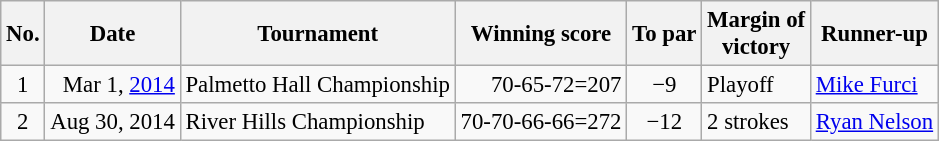<table class="wikitable" style="font-size:95%;">
<tr>
<th>No.</th>
<th>Date</th>
<th>Tournament</th>
<th>Winning score</th>
<th>To par</th>
<th>Margin of<br>victory</th>
<th>Runner-up</th>
</tr>
<tr>
<td align=center>1</td>
<td align=right>Mar 1, <a href='#'>2014</a></td>
<td>Palmetto Hall Championship</td>
<td align=right>70-65-72=207</td>
<td align=center>−9</td>
<td>Playoff</td>
<td> <a href='#'>Mike Furci</a></td>
</tr>
<tr>
<td align=center>2</td>
<td align=right>Aug 30, 2014</td>
<td>River Hills Championship</td>
<td align=right>70-70-66-66=272</td>
<td align=center>−12</td>
<td>2 strokes</td>
<td> <a href='#'>Ryan Nelson</a></td>
</tr>
</table>
